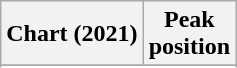<table class="wikitable sortable plainrowheaders" style="text-align:center;">
<tr>
<th scope="col">Chart (2021)</th>
<th scope="col">Peak<br>position</th>
</tr>
<tr>
</tr>
<tr>
</tr>
</table>
